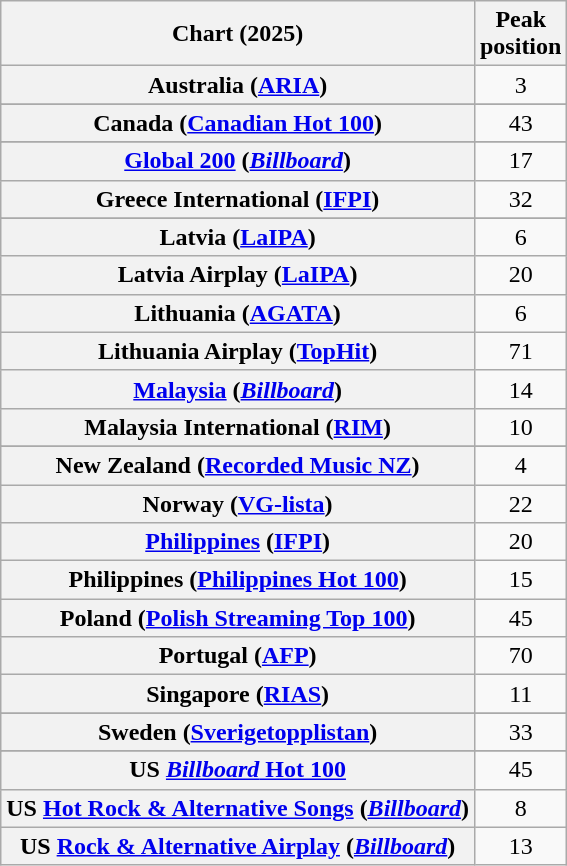<table class="wikitable sortable plainrowheaders" style="text-align:center">
<tr>
<th scope="col">Chart (2025)</th>
<th scope="col">Peak<br>position</th>
</tr>
<tr>
<th scope="row">Australia (<a href='#'>ARIA</a>)</th>
<td>3</td>
</tr>
<tr>
</tr>
<tr>
<th scope="row">Canada (<a href='#'>Canadian Hot 100</a>)</th>
<td>43</td>
</tr>
<tr>
</tr>
<tr>
</tr>
<tr>
<th scope="row"><a href='#'>Global 200</a> (<em><a href='#'>Billboard</a></em>)</th>
<td>17</td>
</tr>
<tr>
<th scope="row">Greece International (<a href='#'>IFPI</a>)</th>
<td>32</td>
</tr>
<tr>
</tr>
<tr>
<th scope="row">Latvia (<a href='#'>LaIPA</a>)</th>
<td>6</td>
</tr>
<tr>
<th scope="row">Latvia Airplay (<a href='#'>LaIPA</a>)</th>
<td>20</td>
</tr>
<tr>
<th scope="row">Lithuania (<a href='#'>AGATA</a>)</th>
<td>6</td>
</tr>
<tr>
<th scope="row">Lithuania Airplay (<a href='#'>TopHit</a>)</th>
<td>71</td>
</tr>
<tr>
<th scope="row"><a href='#'>Malaysia</a> (<em><a href='#'>Billboard</a></em>)</th>
<td>14</td>
</tr>
<tr>
<th scope="row">Malaysia International (<a href='#'>RIM</a>)</th>
<td>10</td>
</tr>
<tr>
</tr>
<tr>
<th scope="row">New Zealand (<a href='#'>Recorded Music NZ</a>)</th>
<td>4</td>
</tr>
<tr>
<th scope="row">Norway (<a href='#'>VG-lista</a>)</th>
<td>22</td>
</tr>
<tr>
<th scope="row"><a href='#'>Philippines</a> (<a href='#'>IFPI</a>)</th>
<td>20</td>
</tr>
<tr>
<th scope="row">Philippines (<a href='#'>Philippines Hot 100</a>)</th>
<td>15</td>
</tr>
<tr>
<th scope="row">Poland (<a href='#'>Polish Streaming Top 100</a>)</th>
<td>45</td>
</tr>
<tr>
<th scope="row">Portugal (<a href='#'>AFP</a>)</th>
<td>70</td>
</tr>
<tr>
<th scope="row">Singapore (<a href='#'>RIAS</a>)</th>
<td>11</td>
</tr>
<tr>
</tr>
<tr>
<th scope="row">Sweden (<a href='#'>Sverigetopplistan</a>)</th>
<td>33</td>
</tr>
<tr>
</tr>
<tr>
</tr>
<tr>
<th scope="row">US <a href='#'><em>Billboard</em> Hot 100</a></th>
<td>45</td>
</tr>
<tr>
<th scope="row">US <a href='#'>Hot Rock & Alternative Songs</a> (<em><a href='#'>Billboard</a></em>)</th>
<td>8</td>
</tr>
<tr>
<th scope="row">US <a href='#'>Rock & Alternative Airplay</a> (<em><a href='#'>Billboard</a></em>)</th>
<td>13</td>
</tr>
</table>
